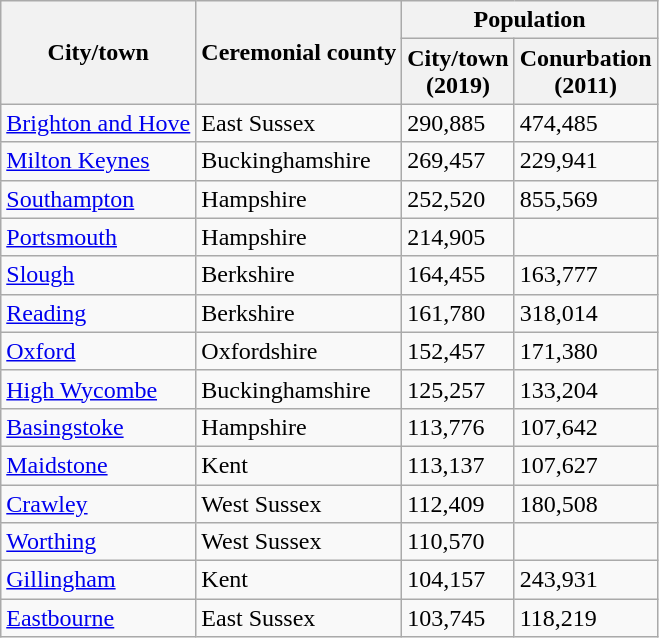<table class="wikitable">
<tr>
<th rowspan=2>City/town</th>
<th rowspan=2>Ceremonial county</th>
<th colspan=2>Population</th>
</tr>
<tr>
<th>City/town<br>(2019)</th>
<th>Conurbation<br>(2011)</th>
</tr>
<tr>
<td><a href='#'>Brighton and Hove</a></td>
<td>East Sussex</td>
<td>290,885</td>
<td>474,485</td>
</tr>
<tr>
<td><a href='#'>Milton Keynes</a></td>
<td>Buckinghamshire</td>
<td>269,457</td>
<td>229,941</td>
</tr>
<tr>
<td><a href='#'>Southampton</a></td>
<td>Hampshire</td>
<td>252,520</td>
<td>855,569</td>
</tr>
<tr>
<td><a href='#'>Portsmouth</a></td>
<td>Hampshire</td>
<td>214,905</td>
<td></td>
</tr>
<tr>
<td><a href='#'>Slough</a></td>
<td>Berkshire</td>
<td>164,455</td>
<td>163,777</td>
</tr>
<tr>
<td><a href='#'>Reading</a></td>
<td>Berkshire</td>
<td>161,780</td>
<td>318,014</td>
</tr>
<tr>
<td><a href='#'>Oxford</a></td>
<td>Oxfordshire</td>
<td>152,457</td>
<td>171,380</td>
</tr>
<tr>
<td><a href='#'>High Wycombe</a></td>
<td>Buckinghamshire</td>
<td>125,257</td>
<td>133,204</td>
</tr>
<tr>
<td><a href='#'>Basingstoke</a></td>
<td>Hampshire</td>
<td>113,776</td>
<td>107,642</td>
</tr>
<tr>
<td><a href='#'>Maidstone</a></td>
<td>Kent</td>
<td>113,137</td>
<td>107,627</td>
</tr>
<tr>
<td><a href='#'>Crawley</a></td>
<td>West Sussex</td>
<td>112,409</td>
<td>180,508</td>
</tr>
<tr>
<td><a href='#'>Worthing</a></td>
<td>West Sussex</td>
<td>110,570</td>
<td></td>
</tr>
<tr>
<td><a href='#'>Gillingham</a></td>
<td>Kent</td>
<td>104,157</td>
<td>243,931</td>
</tr>
<tr>
<td><a href='#'>Eastbourne</a></td>
<td>East Sussex</td>
<td>103,745</td>
<td>118,219</td>
</tr>
</table>
